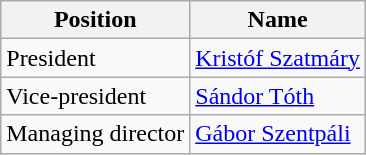<table class="wikitable">
<tr>
<th>Position</th>
<th>Name</th>
</tr>
<tr>
<td>President</td>
<td><a href='#'>Kristóf Szatmáry</a></td>
</tr>
<tr>
<td>Vice-president</td>
<td><a href='#'>Sándor Tóth</a></td>
</tr>
<tr>
<td>Managing director</td>
<td><a href='#'>Gábor Szentpáli</a></td>
</tr>
</table>
